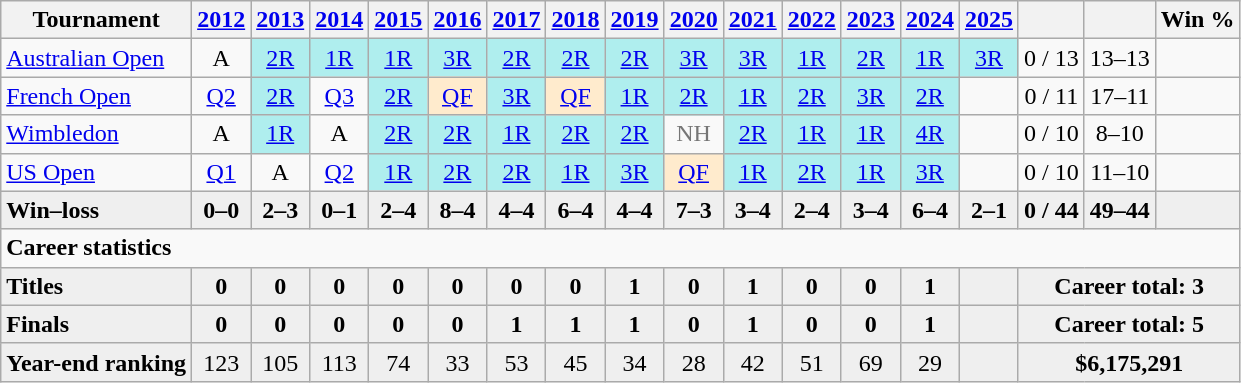<table class=wikitable style=text-align:center>
<tr>
<th>Tournament</th>
<th><a href='#'>2012</a></th>
<th><a href='#'>2013</a></th>
<th><a href='#'>2014</a></th>
<th><a href='#'>2015</a></th>
<th><a href='#'>2016</a></th>
<th><a href='#'>2017</a></th>
<th><a href='#'>2018</a></th>
<th><a href='#'>2019</a></th>
<th><a href='#'>2020</a></th>
<th><a href='#'>2021</a></th>
<th><a href='#'>2022</a></th>
<th><a href='#'>2023</a></th>
<th><a href='#'>2024</a></th>
<th><a href='#'>2025</a></th>
<th></th>
<th></th>
<th>Win %</th>
</tr>
<tr>
<td align=left><a href='#'>Australian Open</a></td>
<td>A</td>
<td bgcolor=afeeee><a href='#'>2R</a></td>
<td bgcolor=afeeee><a href='#'>1R</a></td>
<td bgcolor=afeeee><a href='#'>1R</a></td>
<td bgcolor=afeeee><a href='#'>3R</a></td>
<td bgcolor=afeeee><a href='#'>2R</a></td>
<td bgcolor=afeeee><a href='#'>2R</a></td>
<td bgcolor=afeeee><a href='#'>2R</a></td>
<td bgcolor=afeeee><a href='#'>3R</a></td>
<td bgcolor=afeeee><a href='#'>3R</a></td>
<td bgcolor=afeeee><a href='#'>1R</a></td>
<td bgcolor=afeeee><a href='#'>2R</a></td>
<td bgcolor=afeeee><a href='#'>1R</a></td>
<td bgcolor=afeeee><a href='#'>3R</a></td>
<td>0 / 13</td>
<td>13–13</td>
<td></td>
</tr>
<tr>
<td align=left><a href='#'>French Open</a></td>
<td><a href='#'>Q2</a></td>
<td bgcolor=afeeee><a href='#'>2R</a></td>
<td><a href='#'>Q3</a></td>
<td bgcolor=afeeee><a href='#'>2R</a></td>
<td bgcolor=ffebcd><a href='#'>QF</a></td>
<td bgcolor=afeeee><a href='#'>3R</a></td>
<td bgcolor=ffebcd><a href='#'>QF</a></td>
<td bgcolor=afeeee><a href='#'>1R</a></td>
<td bgcolor=afeeee><a href='#'>2R</a></td>
<td bgcolor=afeeee><a href='#'>1R</a></td>
<td bgcolor=afeeee><a href='#'>2R</a></td>
<td bgcolor=afeeee><a href='#'>3R</a></td>
<td bgcolor=afeeee><a href='#'>2R</a></td>
<td></td>
<td>0 / 11</td>
<td>17–11</td>
<td></td>
</tr>
<tr>
<td align=left><a href='#'>Wimbledon</a></td>
<td>A</td>
<td bgcolor=afeeee><a href='#'>1R</a></td>
<td>A</td>
<td bgcolor=afeeee><a href='#'>2R</a></td>
<td bgcolor=afeeee><a href='#'>2R</a></td>
<td bgcolor=afeeee><a href='#'>1R</a></td>
<td bgcolor=afeeee><a href='#'>2R</a></td>
<td bgcolor=afeeee><a href='#'>2R</a></td>
<td style=color:#767676>NH</td>
<td bgcolor=afeeee><a href='#'>2R</a></td>
<td bgcolor=afeeee><a href='#'>1R</a></td>
<td bgcolor=afeeee><a href='#'>1R</a></td>
<td bgcolor=afeeee><a href='#'>4R</a></td>
<td></td>
<td>0 / 10</td>
<td>8–10</td>
<td></td>
</tr>
<tr>
<td align=left><a href='#'>US Open</a></td>
<td><a href='#'>Q1</a></td>
<td>A</td>
<td><a href='#'>Q2</a></td>
<td bgcolor=afeeee><a href='#'>1R</a></td>
<td bgcolor=afeeee><a href='#'>2R</a></td>
<td bgcolor=afeeee><a href='#'>2R</a></td>
<td bgcolor=afeeee><a href='#'>1R</a></td>
<td bgcolor=afeeee><a href='#'>3R</a></td>
<td bgcolor=ffebcd><a href='#'>QF</a></td>
<td bgcolor=afeeee><a href='#'>1R</a></td>
<td bgcolor=afeeee><a href='#'>2R</a></td>
<td bgcolor=afeeee><a href='#'>1R</a></td>
<td bgcolor=afeeee><a href='#'>3R</a></td>
<td></td>
<td>0 / 10</td>
<td>11–10</td>
<td></td>
</tr>
<tr style=font-weight:bold;background:#efefef>
<td style=text-align:left>Win–loss</td>
<td>0–0</td>
<td>2–3</td>
<td>0–1</td>
<td>2–4</td>
<td>8–4</td>
<td>4–4</td>
<td>6–4</td>
<td>4–4</td>
<td>7–3</td>
<td>3–4</td>
<td>2–4</td>
<td>3–4</td>
<td>6–4</td>
<td>2–1</td>
<td>0 / 44</td>
<td>49–44</td>
<td></td>
</tr>
<tr>
<td colspan=18 style=text-align:left><strong>Career statistics</strong></td>
</tr>
<tr style=font-weight:bold;background:#efefef>
<td align=left>Titles</td>
<td>0</td>
<td>0</td>
<td>0</td>
<td>0</td>
<td>0</td>
<td>0</td>
<td>0</td>
<td>1</td>
<td>0</td>
<td>1</td>
<td>0</td>
<td>0</td>
<td>1</td>
<td></td>
<td colspan=3>Career total: 3</td>
</tr>
<tr style=font-weight:bold;background:#efefef>
<td align=left>Finals</td>
<td>0</td>
<td>0</td>
<td>0</td>
<td>0</td>
<td>0</td>
<td>1</td>
<td>1</td>
<td>1</td>
<td>0</td>
<td>1</td>
<td>0</td>
<td>0</td>
<td>1</td>
<td></td>
<td colspan=3>Career total: 5</td>
</tr>
<tr style=background:#efefef>
<td align=left><strong>Year-end ranking</strong></td>
<td>123</td>
<td>105</td>
<td>113</td>
<td>74</td>
<td>33</td>
<td>53</td>
<td>45</td>
<td>34</td>
<td>28</td>
<td>42</td>
<td>51</td>
<td>69</td>
<td>29</td>
<td></td>
<td colspan=3><strong>$6,175,291</strong></td>
</tr>
</table>
